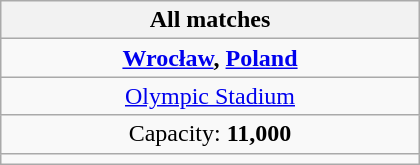<table class="wikitable" style="text-align:center" width=280>
<tr>
<th>All matches</th>
</tr>
<tr>
<td> <strong><a href='#'>Wrocław</a>, <a href='#'>Poland</a></strong></td>
</tr>
<tr>
<td><a href='#'>Olympic Stadium</a></td>
</tr>
<tr>
<td>Capacity: <strong>11,000</strong></td>
</tr>
<tr>
<td></td>
</tr>
</table>
